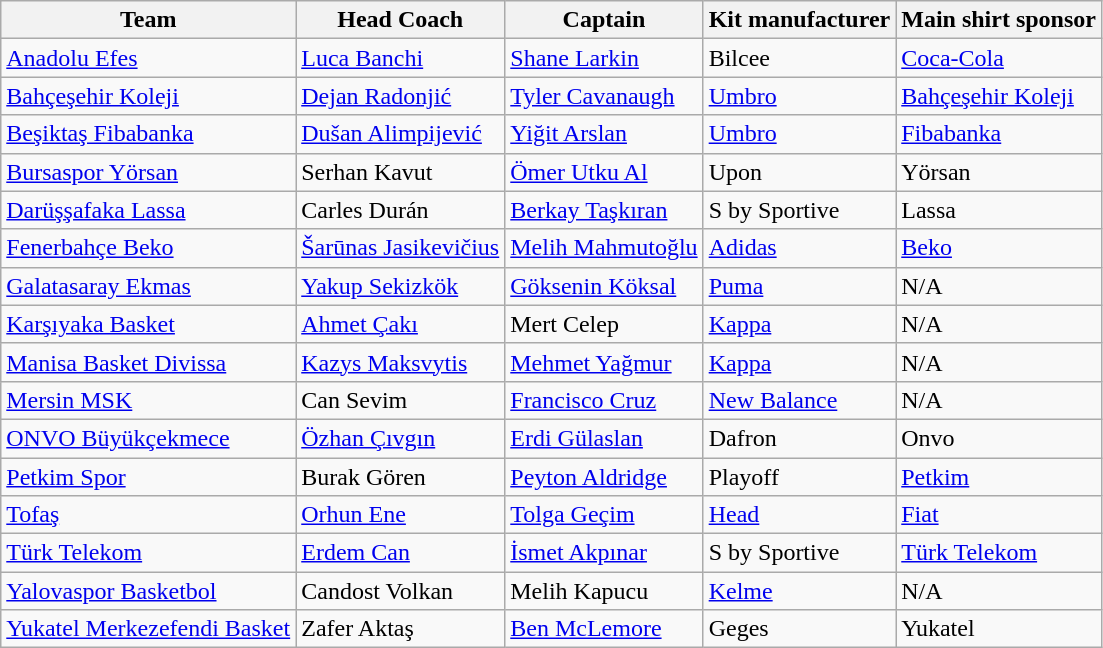<table class="wikitable sortable" style="text-align: left;">
<tr>
<th>Team</th>
<th>Head Coach</th>
<th>Captain</th>
<th>Kit manufacturer</th>
<th>Main shirt sponsor</th>
</tr>
<tr>
<td><a href='#'>Anadolu Efes</a></td>
<td> <a href='#'>Luca Banchi</a></td>
<td> <a href='#'>Shane Larkin</a></td>
<td>Bilcee</td>
<td><a href='#'>Coca-Cola</a></td>
</tr>
<tr>
<td><a href='#'>Bahçeşehir Koleji</a></td>
<td> <a href='#'>Dejan Radonjić</a></td>
<td> <a href='#'>Tyler Cavanaugh</a></td>
<td><a href='#'>Umbro</a></td>
<td><a href='#'>Bahçeşehir Koleji</a></td>
</tr>
<tr>
<td><a href='#'>Beşiktaş Fibabanka</a></td>
<td> <a href='#'>Dušan Alimpijević</a></td>
<td> <a href='#'>Yiğit Arslan</a></td>
<td><a href='#'>Umbro</a></td>
<td><a href='#'>Fibabanka</a></td>
</tr>
<tr>
<td><a href='#'>Bursaspor Yörsan</a></td>
<td> Serhan Kavut</td>
<td> <a href='#'>Ömer Utku Al</a></td>
<td>Upon</td>
<td>Yörsan</td>
</tr>
<tr>
<td><a href='#'>Darüşşafaka Lassa</a></td>
<td> Carles Durán</td>
<td> <a href='#'>Berkay Taşkıran</a></td>
<td>S by Sportive</td>
<td>Lassa</td>
</tr>
<tr>
<td><a href='#'>Fenerbahçe Beko</a></td>
<td> <a href='#'>Šarūnas Jasikevičius</a></td>
<td> <a href='#'>Melih Mahmutoğlu</a></td>
<td><a href='#'>Adidas</a></td>
<td><a href='#'>Beko</a></td>
</tr>
<tr>
<td><a href='#'>Galatasaray Ekmas</a></td>
<td> <a href='#'>Yakup Sekizkök</a></td>
<td> <a href='#'>Göksenin Köksal</a></td>
<td><a href='#'>Puma</a></td>
<td>N/A</td>
</tr>
<tr>
<td><a href='#'>Karşıyaka Basket</a></td>
<td> <a href='#'>Ahmet Çakı</a></td>
<td> Mert Celep</td>
<td><a href='#'>Kappa</a></td>
<td>N/A</td>
</tr>
<tr>
<td><a href='#'>Manisa Basket Divissa</a></td>
<td> <a href='#'>Kazys Maksvytis</a></td>
<td> <a href='#'>Mehmet Yağmur</a></td>
<td><a href='#'>Kappa</a></td>
<td>N/A</td>
</tr>
<tr>
<td><a href='#'>Mersin MSK</a></td>
<td> Can Sevim</td>
<td> <a href='#'>Francisco Cruz</a></td>
<td><a href='#'>New Balance</a></td>
<td>N/A</td>
</tr>
<tr>
<td><a href='#'>ONVO Büyükçekmece</a></td>
<td> <a href='#'>Özhan Çıvgın</a></td>
<td> <a href='#'>Erdi Gülaslan</a></td>
<td>Dafron</td>
<td>Onvo</td>
</tr>
<tr>
<td><a href='#'>Petkim Spor</a></td>
<td> Burak Gören</td>
<td> <a href='#'>Peyton Aldridge</a></td>
<td>Playoff</td>
<td><a href='#'>Petkim</a></td>
</tr>
<tr>
<td><a href='#'>Tofaş</a></td>
<td> <a href='#'>Orhun Ene</a></td>
<td> <a href='#'>Tolga Geçim</a></td>
<td><a href='#'>Head</a></td>
<td><a href='#'>Fiat</a></td>
</tr>
<tr>
<td><a href='#'>Türk Telekom</a></td>
<td> <a href='#'>Erdem Can</a></td>
<td> <a href='#'>İsmet Akpınar</a></td>
<td>S by Sportive</td>
<td><a href='#'>Türk Telekom</a></td>
</tr>
<tr>
<td><a href='#'>Yalovaspor Basketbol</a></td>
<td> Candost Volkan</td>
<td> Melih Kapucu</td>
<td><a href='#'>Kelme</a></td>
<td>N/A</td>
</tr>
<tr>
<td><a href='#'>Yukatel Merkezefendi Basket</a></td>
<td> Zafer Aktaş</td>
<td> <a href='#'>Ben McLemore</a></td>
<td>Geges</td>
<td>Yukatel</td>
</tr>
</table>
